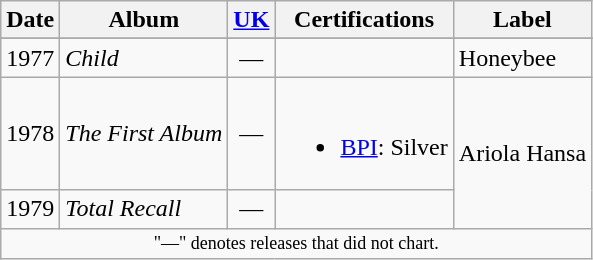<table class=wikitable style=text-align:left;>
<tr>
<th>Date</th>
<th>Album</th>
<th><a href='#'>UK</a> <br></th>
<th>Certifications</th>
<th>Label</th>
</tr>
<tr>
</tr>
<tr>
<td>1977</td>
<td align=left><em>Child</em></td>
<td align=center>—</td>
<td></td>
<td>Honeybee</td>
</tr>
<tr>
<td>1978</td>
<td><em>The First Album</em></td>
<td align=center>—</td>
<td><br><ul><li><a href='#'>BPI</a>: Silver</li></ul></td>
<td rowspan="2">Ariola Hansa</td>
</tr>
<tr>
<td>1979</td>
<td><em>Total Recall</em></td>
<td align=center>—</td>
<td></td>
</tr>
<tr>
<td colspan="6" style="text-align:center; font-size:9pt;">"—" denotes releases that did not chart.</td>
</tr>
</table>
